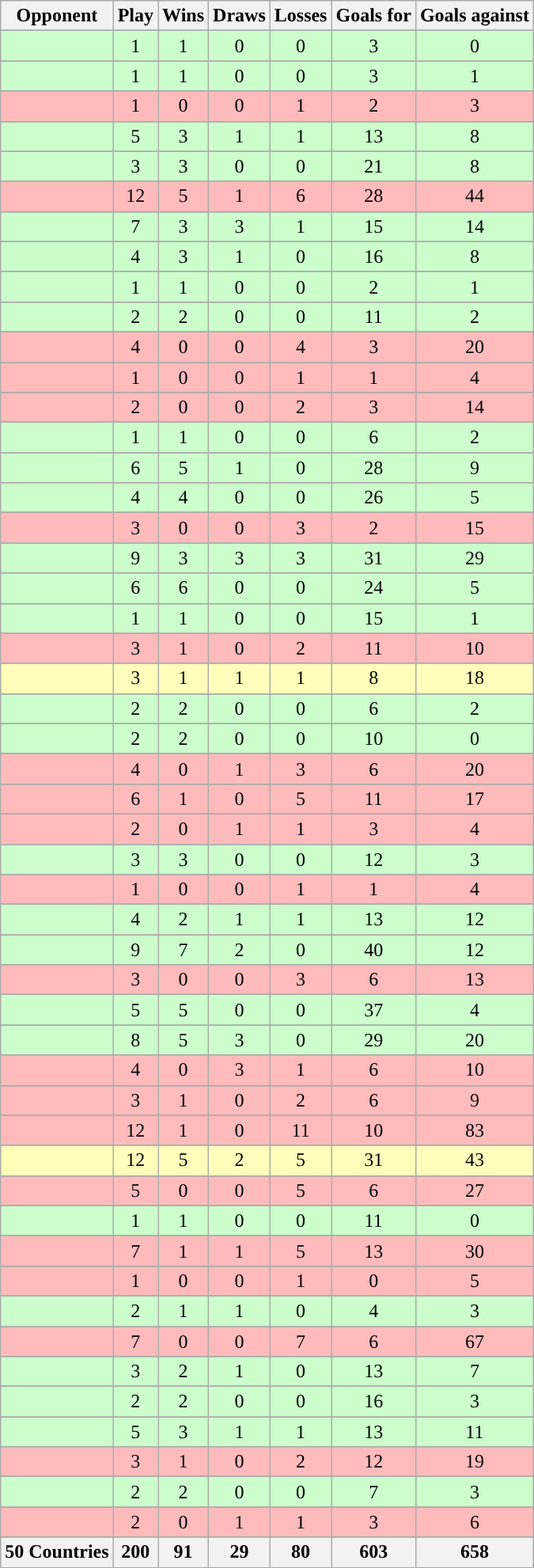<table class="wikitable sortable" style="text-align:center">
<tr>
<th>Opponent</th>
<th>Play</th>
<th>Wins</th>
<th>Draws</th>
<th>Losses</th>
<th>Goals for</th>
<th>Goals against</th>
</tr>
<tr>
</tr>
<tr bgcolor="#CCFFCC">
<td style="text-align:left;"></td>
<td>1</td>
<td>1</td>
<td>0</td>
<td>0</td>
<td>3</td>
<td>0</td>
</tr>
<tr>
</tr>
<tr bgcolor="#CCFFCC">
<td style="text-align:left;"></td>
<td>1</td>
<td>1</td>
<td>0</td>
<td>0</td>
<td>3</td>
<td>1</td>
</tr>
<tr>
</tr>
<tr bgcolor="#FFBBBB">
<td style="text-align:left;"></td>
<td>1</td>
<td>0</td>
<td>0</td>
<td>1</td>
<td>2</td>
<td>3</td>
</tr>
<tr>
</tr>
<tr bgcolor="#CCFFCC">
<td style="text-align:left;"></td>
<td>5</td>
<td>3</td>
<td>1</td>
<td>1</td>
<td>13</td>
<td>8</td>
</tr>
<tr>
</tr>
<tr bgcolor="#CCFFCC">
<td style="text-align:left;"></td>
<td>3</td>
<td>3</td>
<td>0</td>
<td>0</td>
<td>21</td>
<td>8</td>
</tr>
<tr>
</tr>
<tr bgcolor="#FFBBBB">
<td style="text-align:left;"></td>
<td>12</td>
<td>5</td>
<td>1</td>
<td>6</td>
<td>28</td>
<td>44</td>
</tr>
<tr>
</tr>
<tr bgcolor="#CCFFCC">
<td style="text-align:left;"></td>
<td>7</td>
<td>3</td>
<td>3</td>
<td>1</td>
<td>15</td>
<td>14</td>
</tr>
<tr>
</tr>
<tr bgcolor="#CCFFCC">
<td style="text-align:left;"></td>
<td>4</td>
<td>3</td>
<td>1</td>
<td>0</td>
<td>16</td>
<td>8</td>
</tr>
<tr>
</tr>
<tr bgcolor="#CCFFCC">
<td style="text-align:left;"></td>
<td>1</td>
<td>1</td>
<td>0</td>
<td>0</td>
<td>2</td>
<td>1</td>
</tr>
<tr>
</tr>
<tr bgcolor="#CCFFCC">
<td style="text-align:left;"></td>
<td>2</td>
<td>2</td>
<td>0</td>
<td>0</td>
<td>11</td>
<td>2</td>
</tr>
<tr>
</tr>
<tr bgcolor="#FFBBBB">
<td style="text-align:left;"></td>
<td>4</td>
<td>0</td>
<td>0</td>
<td>4</td>
<td>3</td>
<td>20</td>
</tr>
<tr>
</tr>
<tr bgcolor="#FFBBBB">
<td style="text-align:left;"></td>
<td>1</td>
<td>0</td>
<td>0</td>
<td>1</td>
<td>1</td>
<td>4</td>
</tr>
<tr>
</tr>
<tr bgcolor="#FFBBBB">
<td style="text-align:left;"></td>
<td>2</td>
<td>0</td>
<td>0</td>
<td>2</td>
<td>3</td>
<td>14</td>
</tr>
<tr>
</tr>
<tr bgcolor="#CCFFCC">
<td style="text-align:left;"></td>
<td>1</td>
<td>1</td>
<td>0</td>
<td>0</td>
<td>6</td>
<td>2</td>
</tr>
<tr>
</tr>
<tr bgcolor="#CCFFCC">
<td style="text-align:left;"></td>
<td>6</td>
<td>5</td>
<td>1</td>
<td>0</td>
<td>28</td>
<td>9</td>
</tr>
<tr>
</tr>
<tr bgcolor="#CCFFCC">
<td style="text-align:left;"></td>
<td>4</td>
<td>4</td>
<td>0</td>
<td>0</td>
<td>26</td>
<td>5</td>
</tr>
<tr>
</tr>
<tr bgcolor="#FFBBBB">
<td style="text-align:left;"></td>
<td>3</td>
<td>0</td>
<td>0</td>
<td>3</td>
<td>2</td>
<td>15</td>
</tr>
<tr>
</tr>
<tr bgcolor="#CCFFCC">
<td style="text-align:left;"></td>
<td>9</td>
<td>3</td>
<td>3</td>
<td>3</td>
<td>31</td>
<td>29</td>
</tr>
<tr>
</tr>
<tr bgcolor="#CCFFCC">
<td style="text-align:left;"></td>
<td>6</td>
<td>6</td>
<td>0</td>
<td>0</td>
<td>24</td>
<td>5</td>
</tr>
<tr>
</tr>
<tr bgcolor="#CCFFCC">
<td style="text-align:left;"></td>
<td>1</td>
<td>1</td>
<td>0</td>
<td>0</td>
<td>15</td>
<td>1</td>
</tr>
<tr>
</tr>
<tr bgcolor="#FFBBBB">
<td style="text-align:left;"></td>
<td>3</td>
<td>1</td>
<td>0</td>
<td>2</td>
<td>11</td>
<td>10</td>
</tr>
<tr>
</tr>
<tr bgcolor="#FFFFBB">
<td style="text-align:left;"></td>
<td>3</td>
<td>1</td>
<td>1</td>
<td>1</td>
<td>8</td>
<td>18</td>
</tr>
<tr>
</tr>
<tr bgcolor="#CCFFCC">
<td style="text-align:left;"></td>
<td>2</td>
<td>2</td>
<td>0</td>
<td>0</td>
<td>6</td>
<td>2</td>
</tr>
<tr>
</tr>
<tr bgcolor="#CCFFCC">
<td style="text-align:left;"></td>
<td>2</td>
<td>2</td>
<td>0</td>
<td>0</td>
<td>10</td>
<td>0</td>
</tr>
<tr>
</tr>
<tr bgcolor="#FFBBBB">
<td style="text-align:left;"></td>
<td>4</td>
<td>0</td>
<td>1</td>
<td>3</td>
<td>6</td>
<td>20</td>
</tr>
<tr>
</tr>
<tr bgcolor="#FFBBBB">
<td style="text-align:left;"></td>
<td>6</td>
<td>1</td>
<td>0</td>
<td>5</td>
<td>11</td>
<td>17</td>
</tr>
<tr>
</tr>
<tr bgcolor="#FFBBBB">
<td style="text-align:left;"></td>
<td>2</td>
<td>0</td>
<td>1</td>
<td>1</td>
<td>3</td>
<td>4</td>
</tr>
<tr>
</tr>
<tr bgcolor="#CCFFCC">
<td style="text-align:left;"></td>
<td>3</td>
<td>3</td>
<td>0</td>
<td>0</td>
<td>12</td>
<td>3</td>
</tr>
<tr>
</tr>
<tr bgcolor="#FFBBBB">
<td style="text-align:left;"></td>
<td>1</td>
<td>0</td>
<td>0</td>
<td>1</td>
<td>1</td>
<td>4</td>
</tr>
<tr>
</tr>
<tr bgcolor="#CCFFCC">
<td style="text-align:left;"></td>
<td>4</td>
<td>2</td>
<td>1</td>
<td>1</td>
<td>13</td>
<td>12</td>
</tr>
<tr>
</tr>
<tr bgcolor="#CCFFCC">
<td style="text-align:left;"></td>
<td>9</td>
<td>7</td>
<td>2</td>
<td>0</td>
<td>40</td>
<td>12</td>
</tr>
<tr>
</tr>
<tr bgcolor="#FFBBBB">
<td style="text-align:left;"></td>
<td>3</td>
<td>0</td>
<td>0</td>
<td>3</td>
<td>6</td>
<td>13</td>
</tr>
<tr>
</tr>
<tr bgcolor="#CCFFCC">
<td style="text-align:left;"></td>
<td>5</td>
<td>5</td>
<td>0</td>
<td>0</td>
<td>37</td>
<td>4</td>
</tr>
<tr>
</tr>
<tr bgcolor="#CCFFCC">
<td style="text-align:left;"></td>
<td>8</td>
<td>5</td>
<td>3</td>
<td>0</td>
<td>29</td>
<td>20</td>
</tr>
<tr>
</tr>
<tr bgcolor="#FFBBBB">
<td style="text-align:left;"></td>
<td>4</td>
<td>0</td>
<td>3</td>
<td>1</td>
<td>6</td>
<td>10</td>
</tr>
<tr>
</tr>
<tr bgcolor="#FFBBBB">
<td style="text-align:left;"></td>
<td>3</td>
<td>1</td>
<td>0</td>
<td>2</td>
<td>6</td>
<td>9</td>
</tr>
<tr>
</tr>
<tr bgcolor="#FFBBBB">
<td style="text-align:left;"></td>
<td>12</td>
<td>1</td>
<td>0</td>
<td>11</td>
<td>10</td>
<td>83</td>
</tr>
<tr>
</tr>
<tr bgcolor="#FFFFBB">
<td style="text-align:left;"></td>
<td>12</td>
<td>5</td>
<td>2</td>
<td>5</td>
<td>31</td>
<td>43</td>
</tr>
<tr>
</tr>
<tr bgcolor="#FFBBBB">
<td style="text-align:left;"></td>
<td>5</td>
<td>0</td>
<td>0</td>
<td>5</td>
<td>6</td>
<td>27</td>
</tr>
<tr>
</tr>
<tr bgcolor="#CCFFCC">
<td style="text-align:left;"></td>
<td>1</td>
<td>1</td>
<td>0</td>
<td>0</td>
<td>11</td>
<td>0</td>
</tr>
<tr>
</tr>
<tr bgcolor="#FFBBBB">
<td style="text-align:left;"></td>
<td>7</td>
<td>1</td>
<td>1</td>
<td>5</td>
<td>13</td>
<td>30</td>
</tr>
<tr>
</tr>
<tr bgcolor="#FFBBBB">
<td style="text-align:left;"></td>
<td>1</td>
<td>0</td>
<td>0</td>
<td>1</td>
<td>0</td>
<td>5</td>
</tr>
<tr>
</tr>
<tr bgcolor="#CCFFCC">
<td style="text-align:left;"></td>
<td>2</td>
<td>1</td>
<td>1</td>
<td>0</td>
<td>4</td>
<td>3</td>
</tr>
<tr>
</tr>
<tr bgcolor="#FFBBBB">
<td style="text-align:left;"></td>
<td>7</td>
<td>0</td>
<td>0</td>
<td>7</td>
<td>6</td>
<td>67</td>
</tr>
<tr>
</tr>
<tr bgcolor="#CCFFCC">
<td style="text-align:left;"></td>
<td>3</td>
<td>2</td>
<td>1</td>
<td>0</td>
<td>13</td>
<td>7</td>
</tr>
<tr>
</tr>
<tr bgcolor="#CCFFCC">
<td style="text-align:left;"></td>
<td>2</td>
<td>2</td>
<td>0</td>
<td>0</td>
<td>16</td>
<td>3</td>
</tr>
<tr>
</tr>
<tr bgcolor="#CCFFCC">
<td style="text-align:left;"></td>
<td>5</td>
<td>3</td>
<td>1</td>
<td>1</td>
<td>13</td>
<td>11</td>
</tr>
<tr>
</tr>
<tr bgcolor="#FFBBBB">
<td style="text-align:left;"></td>
<td>3</td>
<td>1</td>
<td>0</td>
<td>2</td>
<td>12</td>
<td>19</td>
</tr>
<tr>
</tr>
<tr bgcolor="#CCFFCC">
<td style="text-align:left;"></td>
<td>2</td>
<td>2</td>
<td>0</td>
<td>0</td>
<td>7</td>
<td>3</td>
</tr>
<tr>
</tr>
<tr bgcolor="#FFBBBB">
<td style="text-align:left;"></td>
<td>2</td>
<td>0</td>
<td>1</td>
<td>1</td>
<td>3</td>
<td>6</td>
</tr>
<tr>
</tr>
<tr class="sortbot">
<th>50 Countries</th>
<th>200</th>
<th>91</th>
<th>29</th>
<th>80</th>
<th>603</th>
<th>658</th>
</tr>
</table>
